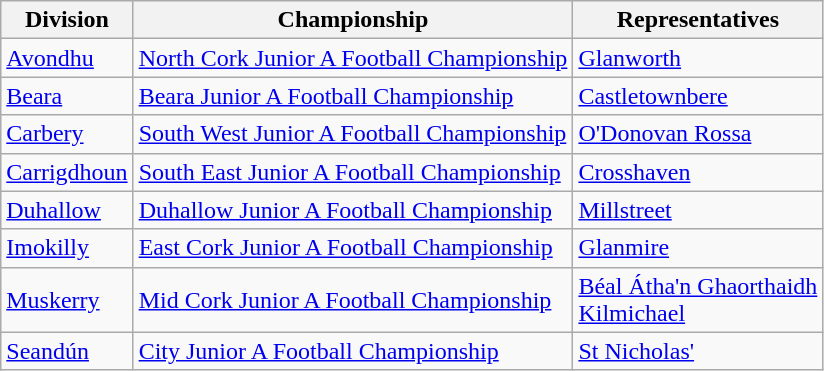<table class="wikitable">
<tr>
<th>Division</th>
<th>Championship</th>
<th>Representatives</th>
</tr>
<tr>
<td><a href='#'>Avondhu</a></td>
<td><a href='#'>North Cork Junior A Football Championship</a></td>
<td><a href='#'>Glanworth</a></td>
</tr>
<tr>
<td><a href='#'>Beara</a></td>
<td><a href='#'>Beara Junior A Football Championship</a></td>
<td><a href='#'>Castletownbere</a></td>
</tr>
<tr>
<td><a href='#'>Carbery</a></td>
<td><a href='#'>South West Junior A Football Championship</a></td>
<td><a href='#'>O'Donovan Rossa</a></td>
</tr>
<tr>
<td><a href='#'>Carrigdhoun</a></td>
<td><a href='#'>South East Junior A Football Championship</a></td>
<td><a href='#'>Crosshaven</a></td>
</tr>
<tr>
<td><a href='#'>Duhallow</a></td>
<td><a href='#'>Duhallow Junior A Football Championship</a></td>
<td><a href='#'>Millstreet</a></td>
</tr>
<tr>
<td><a href='#'>Imokilly</a></td>
<td><a href='#'>East Cork Junior A Football Championship</a></td>
<td><a href='#'>Glanmire</a></td>
</tr>
<tr>
<td><a href='#'>Muskerry</a></td>
<td><a href='#'>Mid Cork Junior A Football Championship</a></td>
<td><a href='#'>Béal Átha'n Ghaorthaidh</a><br><a href='#'>Kilmichael</a></td>
</tr>
<tr>
<td><a href='#'>Seandún</a></td>
<td><a href='#'>City Junior A Football Championship</a></td>
<td><a href='#'>St Nicholas'</a></td>
</tr>
</table>
